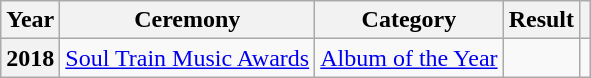<table class="wikitable sortable plainrowheaders" style="border:none; margin:0;">
<tr>
<th scope="col">Year</th>
<th scope="col">Ceremony</th>
<th scope="col">Category</th>
<th scope="col">Result</th>
<th scope="col" class="unsortable"></th>
</tr>
<tr>
<th scope="row" rowspan="1">2018</th>
<td><a href='#'>Soul Train Music Awards</a></td>
<td><a href='#'>Album of the Year</a></td>
<td></td>
<td style="text-align:center;"></td>
</tr>
<tr>
</tr>
</table>
